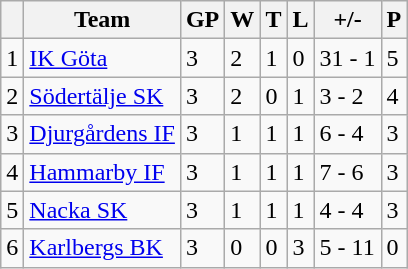<table class="wikitable">
<tr>
<th></th>
<th>Team</th>
<th>GP</th>
<th>W</th>
<th>T</th>
<th>L</th>
<th>+/-</th>
<th>P</th>
</tr>
<tr>
<td>1</td>
<td><a href='#'>IK Göta</a></td>
<td>3</td>
<td>2</td>
<td>1</td>
<td>0</td>
<td>31 - 1</td>
<td>5</td>
</tr>
<tr>
<td>2</td>
<td><a href='#'>Södertälje SK</a></td>
<td>3</td>
<td>2</td>
<td>0</td>
<td>1</td>
<td>3 - 2</td>
<td>4</td>
</tr>
<tr>
<td>3</td>
<td><a href='#'>Djurgårdens IF</a></td>
<td>3</td>
<td>1</td>
<td>1</td>
<td>1</td>
<td>6 - 4</td>
<td>3</td>
</tr>
<tr>
<td>4</td>
<td><a href='#'>Hammarby IF</a></td>
<td>3</td>
<td>1</td>
<td>1</td>
<td>1</td>
<td>7 - 6</td>
<td>3</td>
</tr>
<tr>
<td>5</td>
<td><a href='#'>Nacka SK</a></td>
<td>3</td>
<td>1</td>
<td>1</td>
<td>1</td>
<td>4 - 4</td>
<td>3</td>
</tr>
<tr>
<td>6</td>
<td><a href='#'>Karlbergs BK</a></td>
<td>3</td>
<td>0</td>
<td>0</td>
<td>3</td>
<td>5 - 11</td>
<td>0</td>
</tr>
</table>
